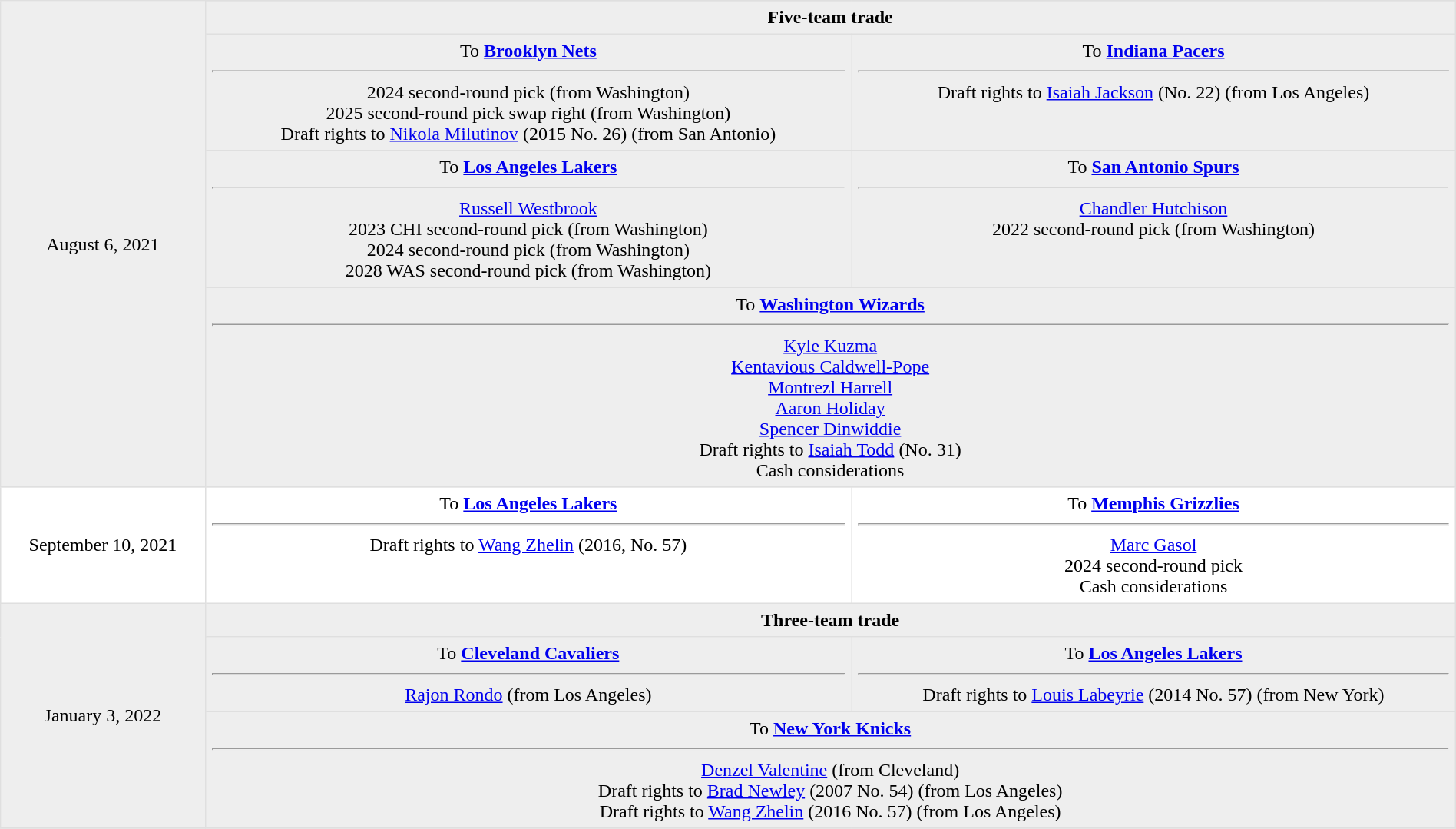<table border=1 style="border-collapse:collapse; text-align: center; width: 100%" bordercolor="#DFDFDF"  cellpadding="5">
<tr style="background:#eee;">
<td rowspan="5">August 6, 2021</td>
</tr>
<tr style="background:#eee;">
<td colspan="3"><strong>Five-team trade</strong></td>
</tr>
<tr style="background:#eee;">
<td valign="top">To <strong><a href='#'>Brooklyn Nets</a></strong><hr>2024 second-round pick (from Washington)<br>2025 second-round pick swap right (from Washington)<br>Draft rights to <a href='#'>Nikola Milutinov</a> (2015 No. 26) (from San Antonio)</td>
<td valign="top">To <strong><a href='#'>Indiana Pacers</a></strong><hr>Draft rights to <a href='#'>Isaiah Jackson</a> (No. 22) (from Los Angeles)</td>
</tr>
<tr style="background:#eee;">
<td valign="top">To <strong><a href='#'>Los Angeles Lakers</a></strong><hr><a href='#'>Russell Westbrook</a><br>2023 CHI second-round pick (from Washington)<br>2024 second-round pick (from Washington)<br>2028 WAS second-round pick (from Washington)</td>
<td valign="top">To <strong><a href='#'>San Antonio Spurs</a></strong> <hr><a href='#'>Chandler Hutchison</a><br>2022 second-round pick (from Washington)</td>
</tr>
<tr style="background:#eee;">
<td colspan="2">To <strong><a href='#'>Washington Wizards</a></strong><hr><a href='#'>Kyle Kuzma</a><br><a href='#'>Kentavious Caldwell-Pope</a><br><a href='#'>Montrezl Harrell</a><br><a href='#'>Aaron Holiday</a><br><a href='#'>Spencer Dinwiddie</a><br>Draft rights to <a href='#'>Isaiah Todd</a> (No. 31)<br>Cash considerations</td>
</tr>
<tr>
<td>September 10, 2021</td>
<td valign="top">To <strong><a href='#'>Los Angeles Lakers</a></strong><hr>Draft rights to <a href='#'>Wang Zhelin</a> (2016, No. 57)</td>
<td valign="top">To <strong><a href='#'>Memphis Grizzlies</a></strong><hr><a href='#'>Marc Gasol</a><br>2024 second-round pick<br>Cash considerations</td>
</tr>
<tr style="background:#eee;">
<td rowspan=3>January 3, 2022</td>
<td colspan=2><strong>Three-team trade</strong></td>
</tr>
<tr style="background:#eee;">
<td valign="top">To <strong><a href='#'>Cleveland Cavaliers</a></strong><hr><a href='#'>Rajon Rondo</a> (from Los Angeles)</td>
<td valign="top">To <strong><a href='#'>Los Angeles Lakers</a></strong><hr>Draft rights to <a href='#'>Louis Labeyrie</a> (2014 No. 57) (from New York)</td>
</tr>
<tr style="background:#eee;">
<td colspan=2 valign="top">To <strong><a href='#'>New York Knicks</a></strong><hr><a href='#'>Denzel Valentine</a> (from Cleveland)<br>Draft rights to <a href='#'>Brad Newley</a> (2007 No. 54) (from Los Angeles)<br>Draft rights to <a href='#'>Wang Zhelin</a> (2016 No. 57) (from Los Angeles)</td>
</tr>
<tr>
</tr>
</table>
